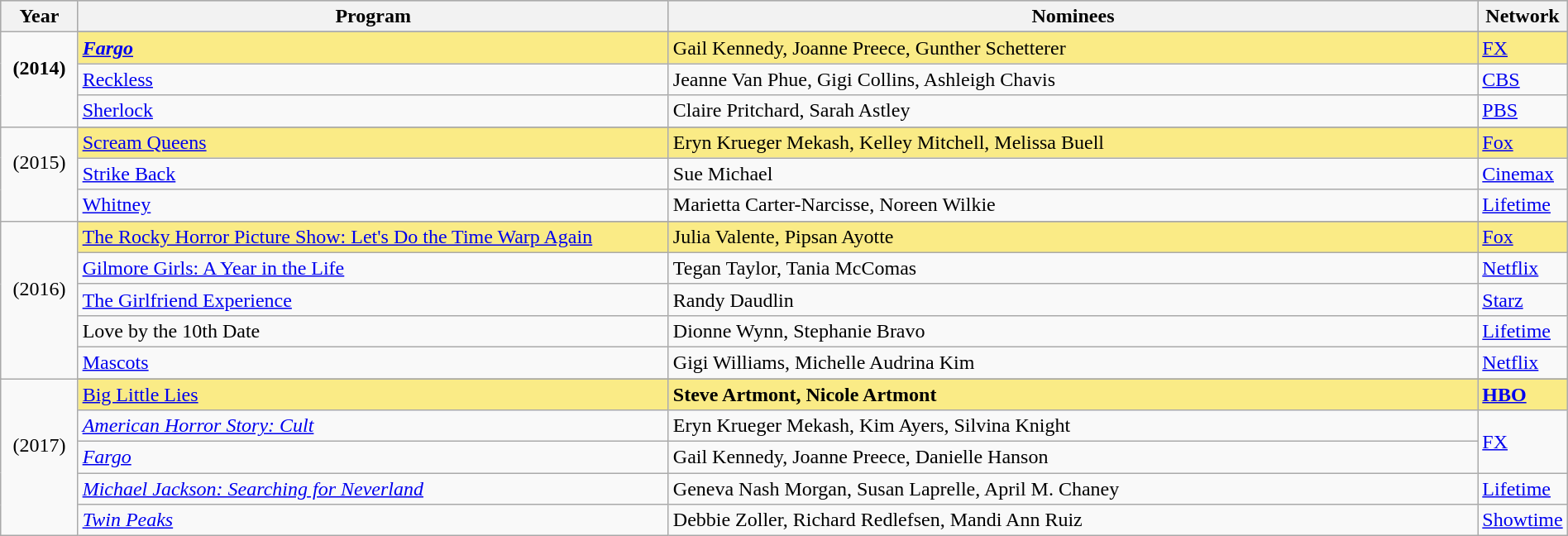<table class="wikitable" style="width:100%">
<tr bgcolor="#bebebe">
<th width="5%">Year</th>
<th width="40%">Program</th>
<th width="55%">Nominees</th>
<th width="5%">Network</th>
</tr>
<tr>
<td rowspan=4 style="text-align:center"><strong>(2014)</strong><br> <br></td>
</tr>
<tr style="background:#FAEB86">
<td><strong><em><a href='#'>Fargo</a><em> <strong></td>
<td></strong>Gail Kennedy, Joanne Preece, Gunther Schetterer<strong></td>
<td></strong><a href='#'>FX</a><strong></td>
</tr>
<tr>
<td></em><a href='#'>Reckless</a><em></td>
<td>Jeanne Van Phue, Gigi Collins, Ashleigh Chavis</td>
<td><a href='#'>CBS</a></td>
</tr>
<tr>
<td></em><a href='#'>Sherlock</a><em></td>
<td>Claire Pritchard, Sarah Astley</td>
<td><a href='#'>PBS</a></td>
</tr>
<tr>
<td rowspan=4 style="text-align:center"></strong>(2015)<strong><br> <br></td>
</tr>
<tr style="background:#FAEB86">
<td></em></strong><a href='#'>Scream Queens</a><strong><em></td>
<td></strong>Eryn Krueger Mekash, Kelley Mitchell, Melissa Buell<strong></td>
<td></strong><a href='#'>Fox</a><strong></td>
</tr>
<tr>
<td></em><a href='#'>Strike Back</a><em></td>
<td>Sue Michael</td>
<td><a href='#'>Cinemax</a></td>
</tr>
<tr>
<td></em><a href='#'>Whitney</a><em></td>
<td>Marietta Carter-Narcisse, Noreen Wilkie</td>
<td><a href='#'>Lifetime</a></td>
</tr>
<tr>
<td rowspan=6 style="text-align:center"></strong>(2016)<strong><br> <br></td>
</tr>
<tr style="background:#FAEB86">
<td></em></strong><a href='#'>The Rocky Horror Picture Show: Let's Do the Time Warp Again</a><strong><em></td>
<td></strong>Julia Valente, Pipsan Ayotte<strong></td>
<td></strong><a href='#'>Fox</a><strong></td>
</tr>
<tr>
<td></em><a href='#'>Gilmore Girls: A Year in the Life</a><em></td>
<td>Tegan Taylor, Tania McComas</td>
<td><a href='#'>Netflix</a></td>
</tr>
<tr>
<td></em><a href='#'>The Girlfriend Experience</a><em></td>
<td>Randy Daudlin</td>
<td><a href='#'>Starz</a></td>
</tr>
<tr>
<td></em>Love by the 10th Date<em></td>
<td>Dionne Wynn, Stephanie Bravo</td>
<td><a href='#'>Lifetime</a></td>
</tr>
<tr>
<td></em><a href='#'>Mascots</a><em></td>
<td>Gigi Williams, Michelle Audrina Kim</td>
<td><a href='#'>Netflix</a></td>
</tr>
<tr>
<td rowspan=6 style="text-align:center"></strong>(2017)<strong><br> <br></td>
</tr>
<tr style="background:#FAEB86">
<td></em></strong><a href='#'>Big Little Lies</a></em> </strong></td>
<td><strong>Steve Artmont, Nicole Artmont</strong></td>
<td><strong><a href='#'>HBO</a></strong></td>
</tr>
<tr>
<td><em><a href='#'>American Horror Story: Cult</a></em></td>
<td>Eryn Krueger Mekash, Kim Ayers, Silvina Knight</td>
<td rowspan="2"><a href='#'>FX</a></td>
</tr>
<tr>
<td><em><a href='#'>Fargo</a></em></td>
<td>Gail Kennedy, Joanne Preece, Danielle Hanson</td>
</tr>
<tr>
<td><em><a href='#'>Michael Jackson: Searching for Neverland</a></em></td>
<td>Geneva Nash Morgan, Susan Laprelle, April M. Chaney</td>
<td><a href='#'>Lifetime</a></td>
</tr>
<tr>
<td><em><a href='#'>Twin Peaks</a></em></td>
<td>Debbie Zoller, Richard Redlefsen, Mandi Ann Ruiz</td>
<td><a href='#'>Showtime</a></td>
</tr>
</table>
